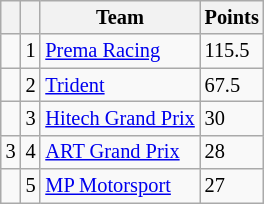<table class="wikitable" style="font-size: 85%;">
<tr>
<th></th>
<th></th>
<th>Team</th>
<th>Points</th>
</tr>
<tr>
<td align="left"></td>
<td align="center">1</td>
<td> <a href='#'>Prema Racing</a></td>
<td>115.5</td>
</tr>
<tr>
<td align="left"></td>
<td align="center">2</td>
<td> <a href='#'>Trident</a></td>
<td>67.5</td>
</tr>
<tr>
<td align="left"></td>
<td align="center">3</td>
<td> <a href='#'>Hitech Grand Prix</a></td>
<td>30</td>
</tr>
<tr>
<td align="left"> 3</td>
<td align="center">4</td>
<td> <a href='#'>ART Grand Prix</a></td>
<td>28</td>
</tr>
<tr>
<td align="left"></td>
<td align="center">5</td>
<td> <a href='#'>MP Motorsport</a></td>
<td>27</td>
</tr>
</table>
